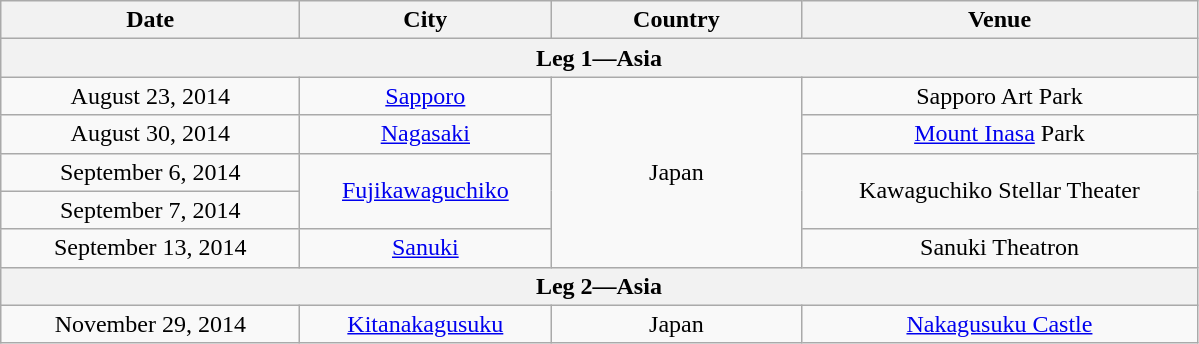<table class="wikitable plainrowheaders" style="text-align:center;">
<tr>
<th scope="col" style="width:12em;">Date</th>
<th scope="col" style="width:10em;">City</th>
<th scope="col" style="width:10em;">Country</th>
<th scope="col" style="width:16em;">Venue</th>
</tr>
<tr>
<th colspan="4">Leg 1—Asia</th>
</tr>
<tr>
<td>August 23, 2014</td>
<td><a href='#'>Sapporo</a></td>
<td rowspan="5">Japan</td>
<td>Sapporo Art Park</td>
</tr>
<tr>
<td>August 30, 2014</td>
<td><a href='#'>Nagasaki</a></td>
<td><a href='#'>Mount Inasa</a> Park</td>
</tr>
<tr>
<td>September 6, 2014</td>
<td rowspan="2"><a href='#'>Fujikawaguchiko</a></td>
<td rowspan="2">Kawaguchiko Stellar Theater</td>
</tr>
<tr>
<td>September 7, 2014</td>
</tr>
<tr>
<td>September 13, 2014</td>
<td><a href='#'>Sanuki</a></td>
<td>Sanuki Theatron</td>
</tr>
<tr>
<th colspan="4">Leg 2—Asia</th>
</tr>
<tr>
<td>November 29, 2014</td>
<td><a href='#'>Kitanakagusuku</a></td>
<td>Japan</td>
<td><a href='#'>Nakagusuku Castle</a></td>
</tr>
</table>
